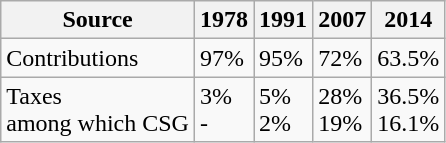<table class="wikitable"  style="margin:0.5em;">
<tr>
<th>Source</th>
<th>1978</th>
<th>1991</th>
<th>2007</th>
<th>2014</th>
</tr>
<tr>
<td>Contributions</td>
<td>97%</td>
<td>95%</td>
<td>72%</td>
<td>63.5%</td>
</tr>
<tr>
<td>Taxes <br>among which CSG</td>
<td>3% <br> -</td>
<td>5%  <br>2%</td>
<td>28% <br>19%</td>
<td>36.5% <br>16.1%</td>
</tr>
</table>
